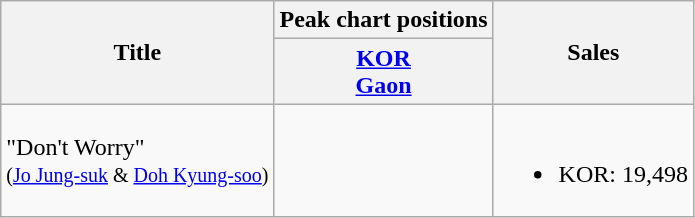<table class="wikitable">
<tr>
<th rowspan="2">Title</th>
<th>Peak chart positions</th>
<th rowspan="2">Sales</th>
</tr>
<tr>
<th><a href='#'>KOR</a><br><a href='#'>Gaon</a><br></th>
</tr>
<tr>
<td>"Don't Worry"<br><small>(<a href='#'>Jo Jung-suk</a> & <a href='#'>Doh Kyung-soo</a>)</small></td>
<td></td>
<td><br><ul><li>KOR: 19,498</li></ul></td>
</tr>
</table>
